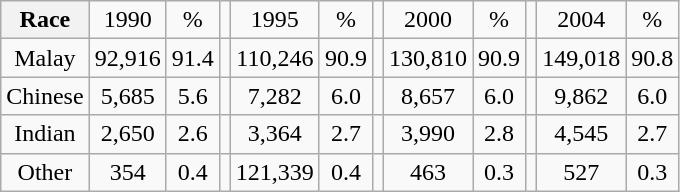<table class="wikitable" style="text-align:center" cellpadding="3">
<tr>
<th>Race</th>
<td>1990</td>
<td>%</td>
<td></td>
<td>1995</td>
<td>%</td>
<td></td>
<td>2000</td>
<td>%</td>
<td></td>
<td>2004</td>
<td>%</td>
</tr>
<tr>
<td>Malay</td>
<td>92,916</td>
<td>91.4</td>
<td></td>
<td>110,246</td>
<td>90.9</td>
<td></td>
<td>130,810</td>
<td>90.9</td>
<td></td>
<td>149,018</td>
<td>90.8</td>
</tr>
<tr>
<td>Chinese</td>
<td>5,685</td>
<td>5.6</td>
<td></td>
<td>7,282</td>
<td>6.0</td>
<td></td>
<td>8,657</td>
<td>6.0</td>
<td></td>
<td>9,862</td>
<td>6.0</td>
</tr>
<tr>
<td>Indian</td>
<td>2,650</td>
<td>2.6</td>
<td></td>
<td>3,364</td>
<td>2.7</td>
<td></td>
<td>3,990</td>
<td>2.8</td>
<td></td>
<td>4,545</td>
<td>2.7</td>
</tr>
<tr>
<td>Other</td>
<td>354</td>
<td>0.4</td>
<td></td>
<td>121,339</td>
<td>0.4</td>
<td></td>
<td>463</td>
<td>0.3</td>
<td></td>
<td>527</td>
<td>0.3</td>
</tr>
</table>
